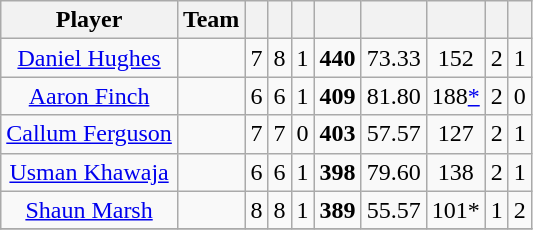<table class="wikitable sortable" style="text-align:center">
<tr>
<th class="unsortable">Player</th>
<th>Team</th>
<th></th>
<th></th>
<th></th>
<th></th>
<th></th>
<th></th>
<th></th>
<th></th>
</tr>
<tr>
<td><a href='#'>Daniel Hughes</a></td>
<td style="text-align:left;"></td>
<td>7</td>
<td>8</td>
<td>1</td>
<td><strong>440</strong></td>
<td>73.33</td>
<td>152</td>
<td>2</td>
<td>1</td>
</tr>
<tr>
<td><a href='#'>Aaron Finch</a></td>
<td style="text-align:left;"></td>
<td>6</td>
<td>6</td>
<td>1</td>
<td><strong>409</strong></td>
<td>81.80</td>
<td>188<a href='#'>*</a></td>
<td>2</td>
<td>0</td>
</tr>
<tr>
<td><a href='#'>Callum Ferguson</a></td>
<td style="text-align:left;"></td>
<td>7</td>
<td>7</td>
<td>0</td>
<td><strong>403</strong></td>
<td>57.57</td>
<td>127</td>
<td>2</td>
<td>1</td>
</tr>
<tr>
<td><a href='#'>Usman Khawaja</a></td>
<td style="text-align:left;"></td>
<td>6</td>
<td>6</td>
<td>1</td>
<td><strong>398</strong></td>
<td>79.60</td>
<td>138</td>
<td>2</td>
<td>1</td>
</tr>
<tr>
<td><a href='#'>Shaun Marsh</a></td>
<td style="text-align:left;"></td>
<td>8</td>
<td>8</td>
<td>1</td>
<td><strong>389</strong></td>
<td>55.57</td>
<td>101*</td>
<td>1</td>
<td>2</td>
</tr>
<tr>
</tr>
</table>
